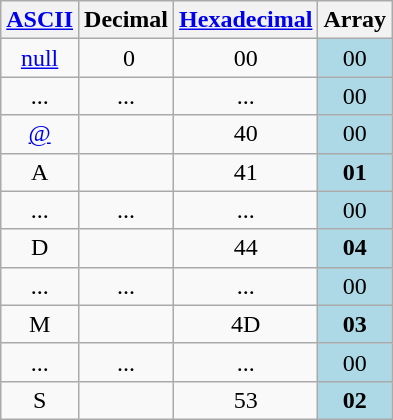<table class="wikitable floatright" style="text-align:center; ">
<tr style="vertical-align:bottom;">
<th><a href='#'>ASCII</a></th>
<th>Decimal</th>
<th><a href='#'>Hexadecimal</a></th>
<th>Array</th>
</tr>
<tr>
<td><a href='#'>null</a></td>
<td> 0</td>
<td>00</td>
<td style="background:lightblue;">00</td>
</tr>
<tr>
<td>...</td>
<td>...</td>
<td>...</td>
<td style="background:lightblue;">00</td>
</tr>
<tr>
<td><a href='#'>@</a></td>
<td></td>
<td>40</td>
<td style="background:lightblue;">00</td>
</tr>
<tr>
<td>A</td>
<td></td>
<td>41</td>
<td style="background:lightblue;"><strong>01</strong></td>
</tr>
<tr>
<td>...</td>
<td>...</td>
<td>...</td>
<td style="background:lightblue;">00</td>
</tr>
<tr>
<td>D</td>
<td></td>
<td>44</td>
<td style="background:lightblue;"><strong>04</strong></td>
</tr>
<tr>
<td>...</td>
<td>...</td>
<td>...</td>
<td style="background:lightblue;">00</td>
</tr>
<tr>
<td>M</td>
<td></td>
<td>4D</td>
<td style="background:lightblue;"><strong>03</strong></td>
</tr>
<tr>
<td>...</td>
<td>...</td>
<td>...</td>
<td style="background:lightblue;">00</td>
</tr>
<tr>
<td>S</td>
<td></td>
<td>53</td>
<td style="background:lightblue;"><strong>02</strong></td>
</tr>
</table>
